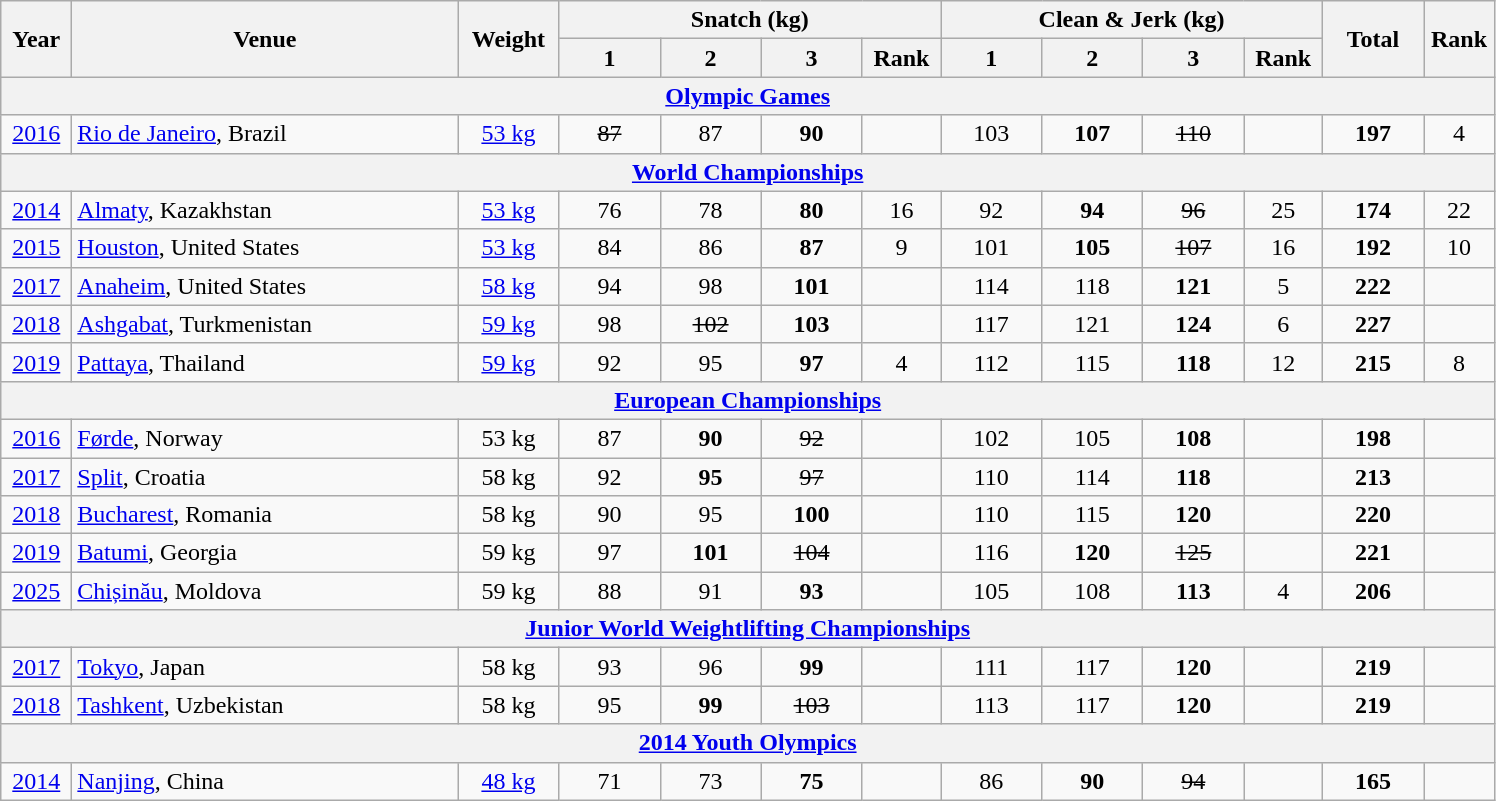<table class="wikitable" style="text-align:center;">
<tr>
<th rowspan=2 width=40>Year</th>
<th rowspan=2 width=250>Venue</th>
<th rowspan=2 width=60>Weight</th>
<th colspan=4>Snatch (kg)</th>
<th colspan=4>Clean & Jerk (kg)</th>
<th rowspan=2 width=60>Total</th>
<th rowspan=2 width=40>Rank</th>
</tr>
<tr>
<th width=60>1</th>
<th width=60>2</th>
<th width=60>3</th>
<th width=45>Rank</th>
<th width=60>1</th>
<th width=60>2</th>
<th width=60>3</th>
<th width=45>Rank</th>
</tr>
<tr>
<th colspan=13><a href='#'>Olympic Games</a></th>
</tr>
<tr>
<td><a href='#'>2016</a></td>
<td align=left><a href='#'>Rio de Janeiro</a>, Brazil</td>
<td><a href='#'>53 kg</a></td>
<td><s>87</s></td>
<td>87</td>
<td><strong>90</strong></td>
<td></td>
<td>103</td>
<td><strong>107</strong></td>
<td><s>110</s></td>
<td></td>
<td><strong>197</strong></td>
<td>4</td>
</tr>
<tr>
<th colspan=13><a href='#'>World Championships</a></th>
</tr>
<tr>
<td><a href='#'>2014</a></td>
<td align=left><a href='#'>Almaty</a>, Kazakhstan</td>
<td><a href='#'>53 kg</a></td>
<td>76</td>
<td>78</td>
<td><strong>80</strong></td>
<td>16</td>
<td>92</td>
<td><strong>94</strong></td>
<td><s>96</s></td>
<td>25</td>
<td><strong>174</strong></td>
<td>22</td>
</tr>
<tr>
<td><a href='#'>2015</a></td>
<td align=left><a href='#'>Houston</a>, United States</td>
<td><a href='#'>53 kg</a></td>
<td>84</td>
<td>86</td>
<td><strong>87</strong></td>
<td>9</td>
<td>101</td>
<td><strong>105</strong></td>
<td><s>107</s></td>
<td>16</td>
<td><strong>192</strong></td>
<td>10</td>
</tr>
<tr>
<td><a href='#'>2017</a></td>
<td align=left><a href='#'>Anaheim</a>, United States</td>
<td><a href='#'>58 kg</a></td>
<td>94</td>
<td>98</td>
<td><strong>101</strong></td>
<td></td>
<td>114</td>
<td>118</td>
<td><strong>121</strong></td>
<td>5</td>
<td><strong>222</strong></td>
<td></td>
</tr>
<tr>
<td><a href='#'>2018</a></td>
<td align=left><a href='#'>Ashgabat</a>, Turkmenistan</td>
<td><a href='#'>59 kg</a></td>
<td>98</td>
<td><s>102</s></td>
<td><strong>103</strong></td>
<td></td>
<td>117</td>
<td>121</td>
<td><strong>124</strong></td>
<td>6</td>
<td><strong>227</strong></td>
<td></td>
</tr>
<tr>
<td><a href='#'>2019</a></td>
<td align=left><a href='#'>Pattaya</a>, Thailand</td>
<td><a href='#'>59 kg</a></td>
<td>92</td>
<td>95</td>
<td><strong>97</strong></td>
<td>4</td>
<td>112</td>
<td>115</td>
<td><strong>118</strong></td>
<td>12</td>
<td><strong>215</strong></td>
<td>8</td>
</tr>
<tr>
<th colspan=13><a href='#'>European Championships</a></th>
</tr>
<tr>
<td><a href='#'>2016</a></td>
<td align=left><a href='#'>Førde</a>, Norway</td>
<td>53 kg</td>
<td>87</td>
<td><strong>90</strong></td>
<td><s>92</s></td>
<td></td>
<td>102</td>
<td>105</td>
<td><strong>108</strong></td>
<td></td>
<td><strong>198</strong></td>
<td></td>
</tr>
<tr>
<td><a href='#'>2017</a></td>
<td align=left><a href='#'>Split</a>, Croatia</td>
<td>58 kg</td>
<td>92</td>
<td><strong>95</strong></td>
<td><s>97</s></td>
<td></td>
<td>110</td>
<td>114</td>
<td><strong>118</strong></td>
<td><strong></strong></td>
<td><strong>213</strong></td>
<td><strong></strong></td>
</tr>
<tr>
<td><a href='#'>2018</a></td>
<td align=left><a href='#'>Bucharest</a>, Romania</td>
<td>58 kg</td>
<td>90</td>
<td>95</td>
<td><strong>100</strong></td>
<td><strong></strong></td>
<td>110</td>
<td>115</td>
<td><strong>120</strong></td>
<td><strong></strong></td>
<td><strong>220</strong></td>
<td><strong></strong></td>
</tr>
<tr>
<td><a href='#'>2019</a></td>
<td align=left><a href='#'>Batumi</a>, Georgia</td>
<td>59 kg</td>
<td>97</td>
<td><strong>101</strong></td>
<td><s>104</s></td>
<td></td>
<td>116</td>
<td><strong>120</strong></td>
<td><s>125</s></td>
<td></td>
<td><strong>221</strong></td>
<td></td>
</tr>
<tr>
<td><a href='#'>2025</a></td>
<td align=left><a href='#'>Chișinău</a>, Moldova</td>
<td>59 kg</td>
<td>88</td>
<td>91</td>
<td><strong>93</strong></td>
<td></td>
<td>105</td>
<td>108</td>
<td><strong>113</strong></td>
<td>4</td>
<td><strong>206</strong></td>
<td></td>
</tr>
<tr>
<th colspan=13><a href='#'>Junior World Weightlifting Championships</a></th>
</tr>
<tr>
<td><a href='#'>2017</a></td>
<td align=left><a href='#'>Tokyo</a>, Japan</td>
<td>58 kg</td>
<td>93</td>
<td>96</td>
<td><strong>99</strong></td>
<td></td>
<td>111</td>
<td>117</td>
<td><strong>120</strong></td>
<td></td>
<td><strong>219</strong></td>
<td></td>
</tr>
<tr>
<td><a href='#'>2018</a></td>
<td align=left><a href='#'>Tashkent</a>, Uzbekistan</td>
<td>58 kg</td>
<td>95</td>
<td><strong>99</strong></td>
<td><s>103</s></td>
<td></td>
<td>113</td>
<td>117</td>
<td><strong>120</strong></td>
<td></td>
<td><strong>219</strong></td>
<td></td>
</tr>
<tr>
<th colspan=13><a href='#'>2014 Youth Olympics</a></th>
</tr>
<tr>
<td><a href='#'>2014</a></td>
<td align=left><a href='#'>Nanjing</a>, China</td>
<td><a href='#'>48 kg</a></td>
<td>71</td>
<td>73</td>
<td><strong>75</strong></td>
<td></td>
<td>86</td>
<td><strong>90</strong></td>
<td><s>94</s></td>
<td></td>
<td><strong>165</strong></td>
<td></td>
</tr>
</table>
